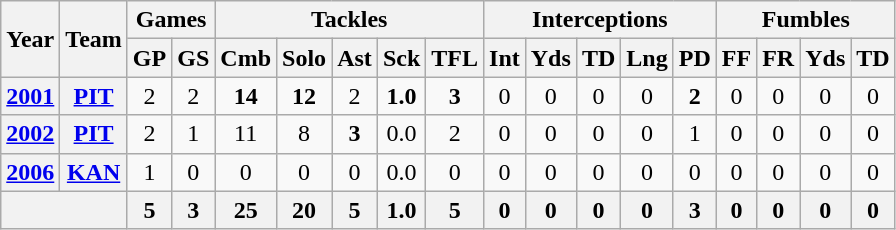<table class="wikitable" style="text-align:center">
<tr>
<th rowspan="2">Year</th>
<th rowspan="2">Team</th>
<th colspan="2">Games</th>
<th colspan="5">Tackles</th>
<th colspan="5">Interceptions</th>
<th colspan="4">Fumbles</th>
</tr>
<tr>
<th>GP</th>
<th>GS</th>
<th>Cmb</th>
<th>Solo</th>
<th>Ast</th>
<th>Sck</th>
<th>TFL</th>
<th>Int</th>
<th>Yds</th>
<th>TD</th>
<th>Lng</th>
<th>PD</th>
<th>FF</th>
<th>FR</th>
<th>Yds</th>
<th>TD</th>
</tr>
<tr>
<th><a href='#'>2001</a></th>
<th><a href='#'>PIT</a></th>
<td>2</td>
<td>2</td>
<td><strong>14</strong></td>
<td><strong>12</strong></td>
<td>2</td>
<td><strong>1.0</strong></td>
<td><strong>3</strong></td>
<td>0</td>
<td>0</td>
<td>0</td>
<td>0</td>
<td><strong>2</strong></td>
<td>0</td>
<td>0</td>
<td>0</td>
<td>0</td>
</tr>
<tr>
<th><a href='#'>2002</a></th>
<th><a href='#'>PIT</a></th>
<td>2</td>
<td>1</td>
<td>11</td>
<td>8</td>
<td><strong>3</strong></td>
<td>0.0</td>
<td>2</td>
<td>0</td>
<td>0</td>
<td>0</td>
<td>0</td>
<td>1</td>
<td>0</td>
<td>0</td>
<td>0</td>
<td>0</td>
</tr>
<tr>
<th><a href='#'>2006</a></th>
<th><a href='#'>KAN</a></th>
<td>1</td>
<td>0</td>
<td>0</td>
<td>0</td>
<td>0</td>
<td>0.0</td>
<td>0</td>
<td>0</td>
<td>0</td>
<td>0</td>
<td>0</td>
<td>0</td>
<td>0</td>
<td>0</td>
<td>0</td>
<td>0</td>
</tr>
<tr>
<th colspan="2"></th>
<th>5</th>
<th>3</th>
<th>25</th>
<th>20</th>
<th>5</th>
<th>1.0</th>
<th>5</th>
<th>0</th>
<th>0</th>
<th>0</th>
<th>0</th>
<th>3</th>
<th>0</th>
<th>0</th>
<th>0</th>
<th>0</th>
</tr>
</table>
